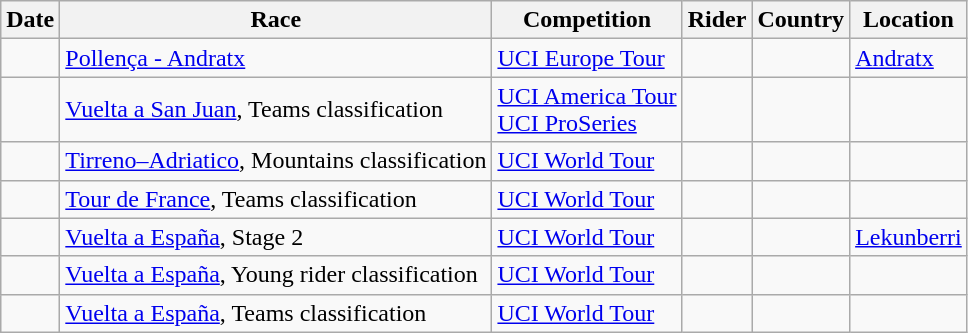<table class="wikitable sortable">
<tr>
<th>Date</th>
<th>Race</th>
<th>Competition</th>
<th>Rider</th>
<th>Country</th>
<th>Location</th>
</tr>
<tr>
<td></td>
<td><a href='#'>Pollença - Andratx</a></td>
<td><a href='#'>UCI Europe Tour</a></td>
<td></td>
<td></td>
<td><a href='#'>Andratx</a></td>
</tr>
<tr>
<td></td>
<td><a href='#'>Vuelta a San Juan</a>, Teams classification</td>
<td><a href='#'>UCI America Tour</a> <br> <a href='#'>UCI ProSeries</a></td>
<td align="center"></td>
<td></td>
<td></td>
</tr>
<tr>
<td></td>
<td><a href='#'>Tirreno–Adriatico</a>, Mountains classification</td>
<td><a href='#'>UCI World Tour</a></td>
<td></td>
<td></td>
<td></td>
</tr>
<tr>
<td></td>
<td><a href='#'>Tour de France</a>, Teams classification</td>
<td><a href='#'>UCI World Tour</a></td>
<td align="center"></td>
<td></td>
<td></td>
</tr>
<tr>
<td></td>
<td><a href='#'>Vuelta a España</a>, Stage 2</td>
<td><a href='#'>UCI World Tour</a></td>
<td></td>
<td></td>
<td><a href='#'>Lekunberri</a></td>
</tr>
<tr>
<td></td>
<td><a href='#'>Vuelta a España</a>, Young rider classification</td>
<td><a href='#'>UCI World Tour</a></td>
<td></td>
<td></td>
<td></td>
</tr>
<tr>
<td></td>
<td><a href='#'>Vuelta a España</a>, Teams classification</td>
<td><a href='#'>UCI World Tour</a></td>
<td align="center"></td>
<td></td>
<td></td>
</tr>
</table>
